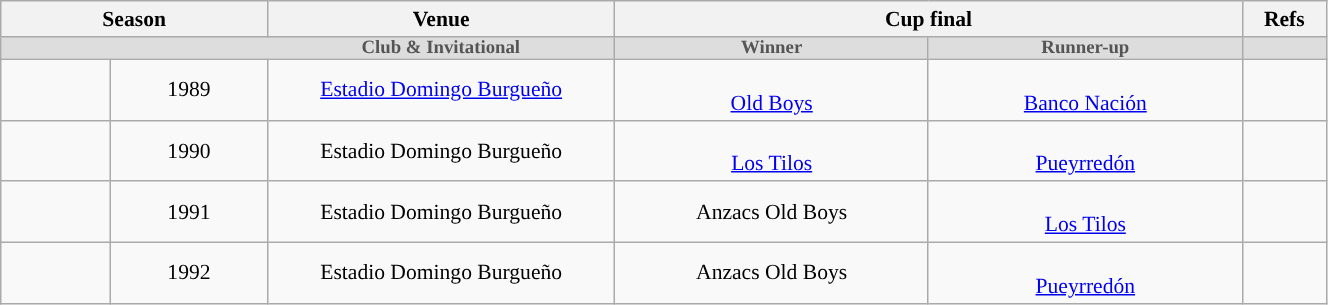<table class="wikitable" style="text-align:center; font-size:90%; width:70%; max-width:84em;">
<tr>
<th colspan=2>Season</th>
<th>Venue</th>
<th colspan=2>Cup final</th>
<th style="padding:1px;">Refs</th>
</tr>
<tr style="line-height:9px; font-size:87%; background-color:#ddd; color:#555; font-weight:bold;">
<td style="width:2.7em; border-right:0px;"></td>
<td style="width:4.1em; border:0px;"></td>
<td style="width:9.5em; border:0px;">Club & Invitational</td>
<td style="width:8.5em;">Winner </td>
<td style="width:8.5em;">Runner-up</td>
<td style="width:1.1em;"></td>
</tr>
<tr>
<td><small></small></td>
<td>1989</td>
<td><a href='#'>Estadio Domingo Burgueño</a></td>
<td><br><a href='#'>Old Boys</a> </td>
<td><br><a href='#'>Banco Nación</a></td>
<td></td>
</tr>
<tr>
<td><small></small></td>
<td>1990</td>
<td>Estadio Domingo Burgueño</td>
<td><br><a href='#'>Los Tilos</a> </td>
<td><br><a href='#'>Pueyrredón</a></td>
<td></td>
</tr>
<tr>
<td><small></small></td>
<td>1991</td>
<td>Estadio Domingo Burgueño</td>
<td>Anzacs Old Boys </td>
<td><br><a href='#'>Los Tilos</a></td>
<td></td>
</tr>
<tr>
<td><small></small></td>
<td>1992</td>
<td>Estadio Domingo Burgueño</td>
<td>Anzacs Old Boys </td>
<td><br><a href='#'>Pueyrredón</a></td>
<td></td>
</tr>
</table>
